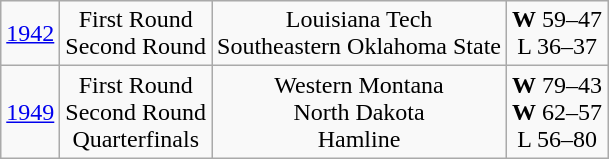<table class="wikitable">
<tr align="center">
<td><a href='#'>1942</a></td>
<td>First Round<br>Second Round</td>
<td>Louisiana Tech<br>Southeastern Oklahoma State</td>
<td><strong>W</strong> 59–47<br>L 36–37</td>
</tr>
<tr align="center">
<td><a href='#'>1949</a></td>
<td>First Round<br>Second Round<br>Quarterfinals</td>
<td>Western Montana<br>North Dakota<br>Hamline</td>
<td><strong>W</strong> 79–43<br><strong>W</strong> 62–57<br>L 56–80</td>
</tr>
</table>
